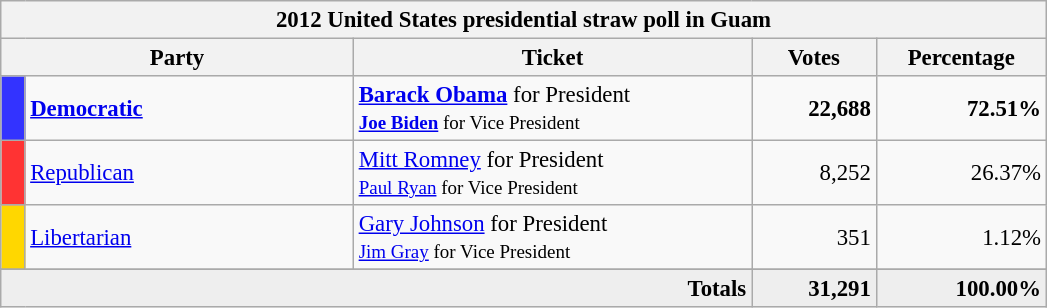<table class="wikitable" style="font-size: 95%;">
<tr>
<th colspan="5">2012 United States presidential straw poll in Guam</th>
</tr>
<tr>
<th colspan="2" style="width: 15em">Party</th>
<th style="width: 17em">Ticket</th>
<th style="width: 5em">Votes</th>
<th style="width: 7em">Percentage</th>
</tr>
<tr>
<th style="background-color:#3333FF; width: 3px"></th>
<td style="width: 130px"><a href='#'><strong>Democratic</strong></a></td>
<td><strong><a href='#'>Barack Obama</a></strong> for President<br><small><strong><a href='#'>Joe Biden</a></strong> for Vice President</small></td>
<td align="right"><strong>22,688</strong></td>
<td align="right"><strong>72.51%</strong></td>
</tr>
<tr>
<th style="background-color:#FF3333; width: 3px"></th>
<td style="width: 130px"><a href='#'>Republican</a></td>
<td><a href='#'>Mitt Romney</a> for President<br><small><a href='#'>Paul Ryan</a> for Vice President</small></td>
<td align="right">8,252</td>
<td align="right">26.37%</td>
</tr>
<tr>
<th style="background-color:#FFD700; width: 3px"></th>
<td style="width: 130px"><a href='#'>Libertarian</a></td>
<td><a href='#'>Gary Johnson</a> for President<br><small><a href='#'>Jim Gray</a> for Vice President</small></td>
<td align="right">351</td>
<td align="right">1.12%</td>
</tr>
<tr>
</tr>
<tr bgcolor="#EEEEEE">
<td colspan="3" align="right"><strong>Totals</strong></td>
<td align="right"><strong>31,291</strong></td>
<td align="right"><strong>100.00%</strong></td>
</tr>
</table>
